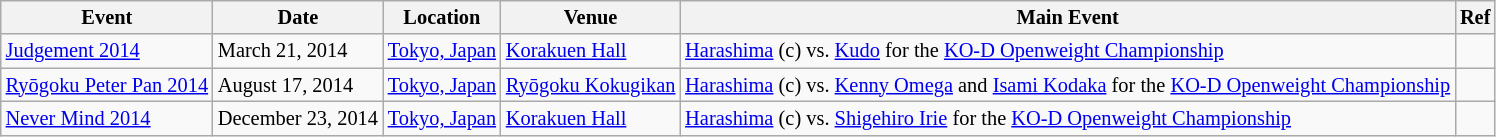<table class="wikitable" style="font-size:85%;">
<tr>
<th>Event</th>
<th>Date</th>
<th>Location</th>
<th>Venue</th>
<th>Main Event</th>
<th>Ref</th>
</tr>
<tr>
<td><a href='#'>Judgement 2014</a></td>
<td>March 21, 2014</td>
<td><a href='#'>Tokyo, Japan</a></td>
<td><a href='#'>Korakuen Hall</a></td>
<td><a href='#'>Harashima</a> (c) vs. <a href='#'>Kudo</a> for the <a href='#'>KO-D Openweight Championship</a></td>
<td></td>
</tr>
<tr>
<td><a href='#'>Ryōgoku Peter Pan 2014</a></td>
<td>August 17, 2014</td>
<td><a href='#'>Tokyo, Japan</a></td>
<td><a href='#'>Ryōgoku Kokugikan</a></td>
<td><a href='#'>Harashima</a> (c) vs. <a href='#'>Kenny Omega</a> and <a href='#'>Isami Kodaka</a> for the <a href='#'>KO-D Openweight Championship</a></td>
<td></td>
</tr>
<tr>
<td><a href='#'>Never Mind 2014</a></td>
<td>December 23, 2014</td>
<td><a href='#'>Tokyo, Japan</a></td>
<td><a href='#'>Korakuen Hall</a></td>
<td><a href='#'>Harashima</a> (c) vs. <a href='#'>Shigehiro Irie</a> for the <a href='#'>KO-D Openweight Championship</a></td>
<td></td>
</tr>
</table>
